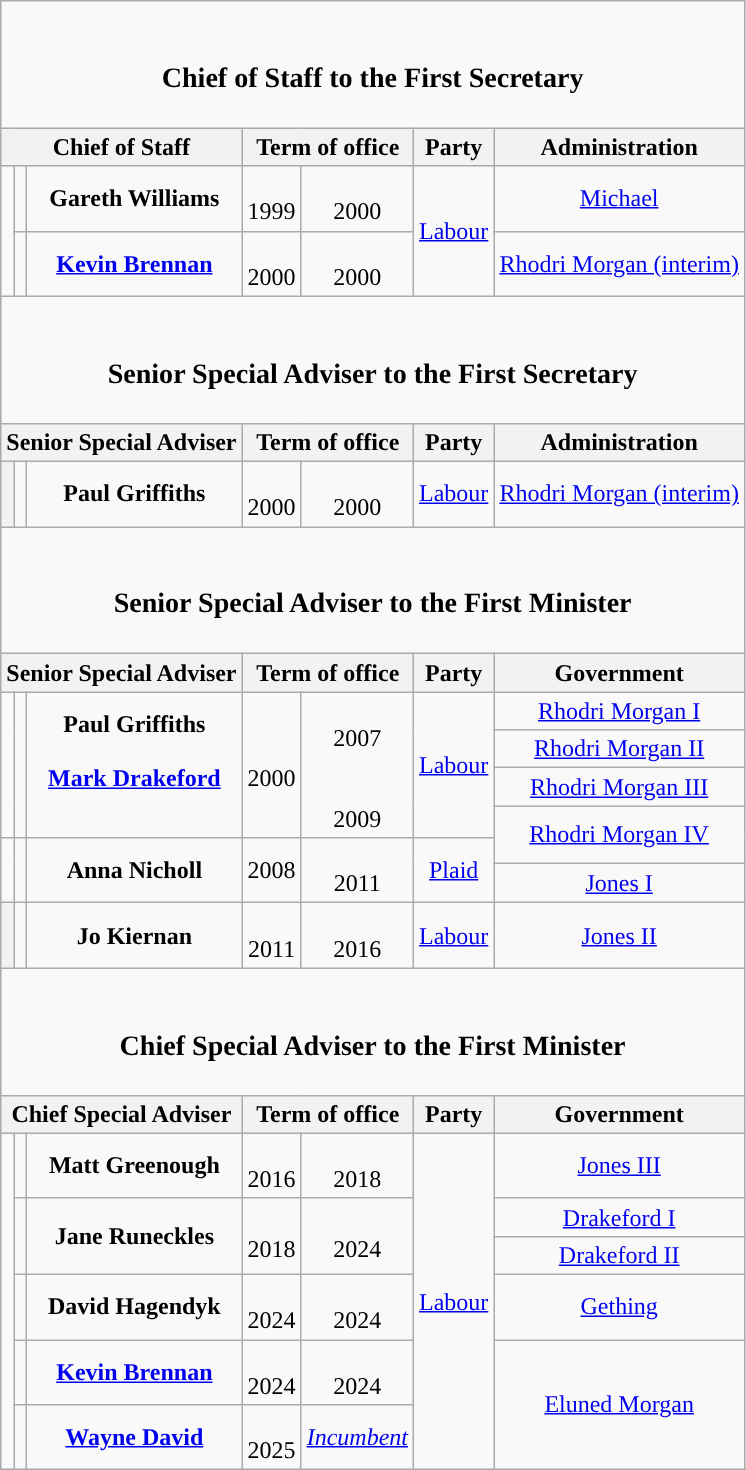<table class="wikitable" style="text-align:center">
<tr>
<td colspan=7><br><h3>Chief of Staff to the First Secretary</h3></td>
</tr>
<tr style="height:1em">
<th colspan=3>Chief of Staff</th>
<th colspan=2>Term of office</th>
<th>Party</th>
<th>Administration</th>
</tr>
<tr style="height:1em">
<td rowspan=2 style="background-color: "></td>
<td></td>
<td><strong>Gareth Williams</strong></td>
<td><br>1999</td>
<td><br>2000</td>
<td rowspan=2 ><a href='#'>Labour</a></td>
<td><a href='#'>Michael</a></td>
</tr>
<tr style="height:1em">
<td></td>
<td><strong><a href='#'>Kevin Brennan</a></strong><br></td>
<td><br>2000</td>
<td><br>2000</td>
<td><a href='#'>Rhodri Morgan (interim)</a></td>
</tr>
<tr style="height:1em">
<td colspan=7><br><h3>Senior Special Adviser to the First Secretary</h3></td>
</tr>
<tr style="height:1em">
<th colspan=3>Senior Special Adviser</th>
<th colspan=2>Term of office</th>
<th>Party</th>
<th>Administration</th>
</tr>
<tr style="height:1em">
<th style="background-color: "></th>
<td></td>
<td><strong>Paul Griffiths</strong></td>
<td><br>2000</td>
<td><br>2000</td>
<td><a href='#'>Labour</a></td>
<td><a href='#'>Rhodri Morgan (interim)</a></td>
</tr>
<tr style="height:1em">
<td colspan=7><br><h3>Senior Special Adviser to the First Minister</h3></td>
</tr>
<tr style="height:1em">
<th colspan=3>Senior Special Adviser</th>
<th colspan=2>Term of office</th>
<th>Party</th>
<th>Government</th>
</tr>
<tr style="height:1em">
<td rowspan=4 style="background-color: "></td>
<td rowspan=4><br></td>
<td rowspan=4><strong>Paul Griffiths</strong><br><br><strong><a href='#'>Mark Drakeford</a></strong><br><br></td>
<td rowspan=4><br>2000</td>
<td rowspan=4><br>2007<br><br><br>2009<br></td>
<td rowspan=4 ><a href='#'>Labour</a></td>
<td><a href='#'>Rhodri Morgan I</a><br></td>
</tr>
<tr style="height:1em">
<td><a href='#'>Rhodri Morgan II</a></td>
</tr>
<tr style="height:1em">
<td><a href='#'>Rhodri Morgan III</a></td>
</tr>
<tr style="height:1em">
<td rowspan=2 ><a href='#'>Rhodri Morgan IV</a><br></td>
</tr>
<tr style="height:1em">
<td rowspan="2" style="background-color: "></td>
<td rowspan="2"></td>
<td rowspan="2"><strong>Anna Nicholl</strong><br></td>
<td rowspan="2">2008</td>
<td rowspan="2"><br>2011</td>
<td rowspan="2" ><a href='#'>Plaid</a></td>
</tr>
<tr style="height:1em">
<td><a href='#'>Jones I</a><br></td>
</tr>
<tr style="height:1em">
<th style="background-color: "></th>
<td></td>
<td><strong>Jo Kiernan</strong></td>
<td><br>2011</td>
<td><br>2016</td>
<td><a href='#'>Labour</a></td>
<td><a href='#'>Jones II</a></td>
</tr>
<tr style="height:1em">
<td colspan=7><br><h3>Chief Special Adviser to the First Minister</h3></td>
</tr>
<tr style="height:1em">
<th colspan=3>Chief Special Adviser</th>
<th colspan=2>Term of office</th>
<th>Party</th>
<th>Government</th>
</tr>
<tr style="height:1em">
<td rowspan="6" style="background-color: "></td>
<td></td>
<td><strong>Matt Greenough</strong></td>
<td><br>2016</td>
<td><br>2018</td>
<td rowspan="6" ><a href='#'>Labour</a></td>
<td><a href='#'>Jones III</a><br></td>
</tr>
<tr style="height:1em">
<td rowspan="2"></td>
<td rowspan="2"><strong>Jane Runeckles</strong></td>
<td rowspan="2"><br>2018</td>
<td rowspan="2"><br>2024</td>
<td><a href='#'>Drakeford I</a><br></td>
</tr>
<tr style="height:1em">
<td><a href='#'>Drakeford II</a></td>
</tr>
<tr style="height:1em">
<td></td>
<td><strong>David Hagendyk</strong></td>
<td><br>2024</td>
<td><br>2024</td>
<td><a href='#'>Gething</a></td>
</tr>
<tr style="height:1em">
<td></td>
<td><strong><a href='#'>Kevin Brennan</a></strong></td>
<td><br>2024</td>
<td><br>2024</td>
<td rowspan=2 ><a href='#'>Eluned Morgan</a></td>
</tr>
<tr style="height:1em">
<td></td>
<td><strong><a href='#'>Wayne David</a></strong></td>
<td><br>2025</td>
<td><em><a href='#'>Incumbent</a></em></td>
</tr>
</table>
